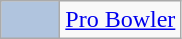<table class="wikitable">
<tr>
<td style="background-color:lightsteelblue;border:1px solid #aaaaaa;width:2em"></td>
<td><a href='#'>Pro Bowler</a></td>
</tr>
</table>
